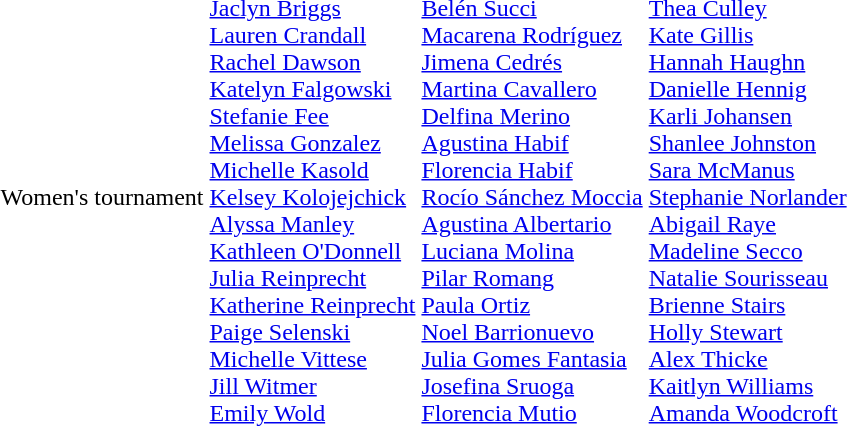<table>
<tr>
<td>Women's tournament</td>
<td><br><a href='#'>Jaclyn Briggs</a><br><a href='#'>Lauren Crandall</a><br><a href='#'>Rachel Dawson</a><br><a href='#'>Katelyn Falgowski</a><br><a href='#'>Stefanie Fee</a><br><a href='#'>Melissa Gonzalez</a><br><a href='#'>Michelle Kasold</a><br><a href='#'>Kelsey Kolojejchick</a><br><a href='#'>Alyssa Manley</a><br><a href='#'>Kathleen O'Donnell</a><br><a href='#'>Julia Reinprecht</a><br><a href='#'>Katherine Reinprecht</a><br><a href='#'>Paige Selenski</a><br><a href='#'>Michelle Vittese</a><br><a href='#'>Jill Witmer</a><br><a href='#'>Emily Wold</a></td>
<td><br><a href='#'>Belén Succi</a><br><a href='#'>Macarena Rodríguez</a><br><a href='#'>Jimena Cedrés</a><br><a href='#'>Martina Cavallero</a><br><a href='#'>Delfina Merino</a><br><a href='#'>Agustina Habif</a><br><a href='#'>Florencia Habif</a><br><a href='#'>Rocío Sánchez Moccia</a><br><a href='#'>Agustina Albertario</a><br><a href='#'>Luciana Molina</a><br><a href='#'>Pilar Romang</a><br><a href='#'>Paula Ortiz</a><br><a href='#'>Noel Barrionuevo</a><br><a href='#'>Julia Gomes Fantasia</a><br><a href='#'>Josefina Sruoga</a><br><a href='#'>Florencia Mutio</a></td>
<td><br><a href='#'>Thea Culley</a><br><a href='#'>Kate Gillis</a><br><a href='#'>Hannah Haughn</a><br><a href='#'>Danielle Hennig</a><br><a href='#'>Karli Johansen</a><br><a href='#'>Shanlee Johnston</a><br><a href='#'>Sara McManus</a><br><a href='#'>Stephanie Norlander</a><br><a href='#'>Abigail Raye</a><br><a href='#'>Madeline Secco</a><br><a href='#'>Natalie Sourisseau</a><br><a href='#'>Brienne Stairs</a><br><a href='#'>Holly Stewart</a><br><a href='#'>Alex Thicke</a><br><a href='#'>Kaitlyn Williams</a><br><a href='#'>Amanda Woodcroft</a></td>
</tr>
</table>
